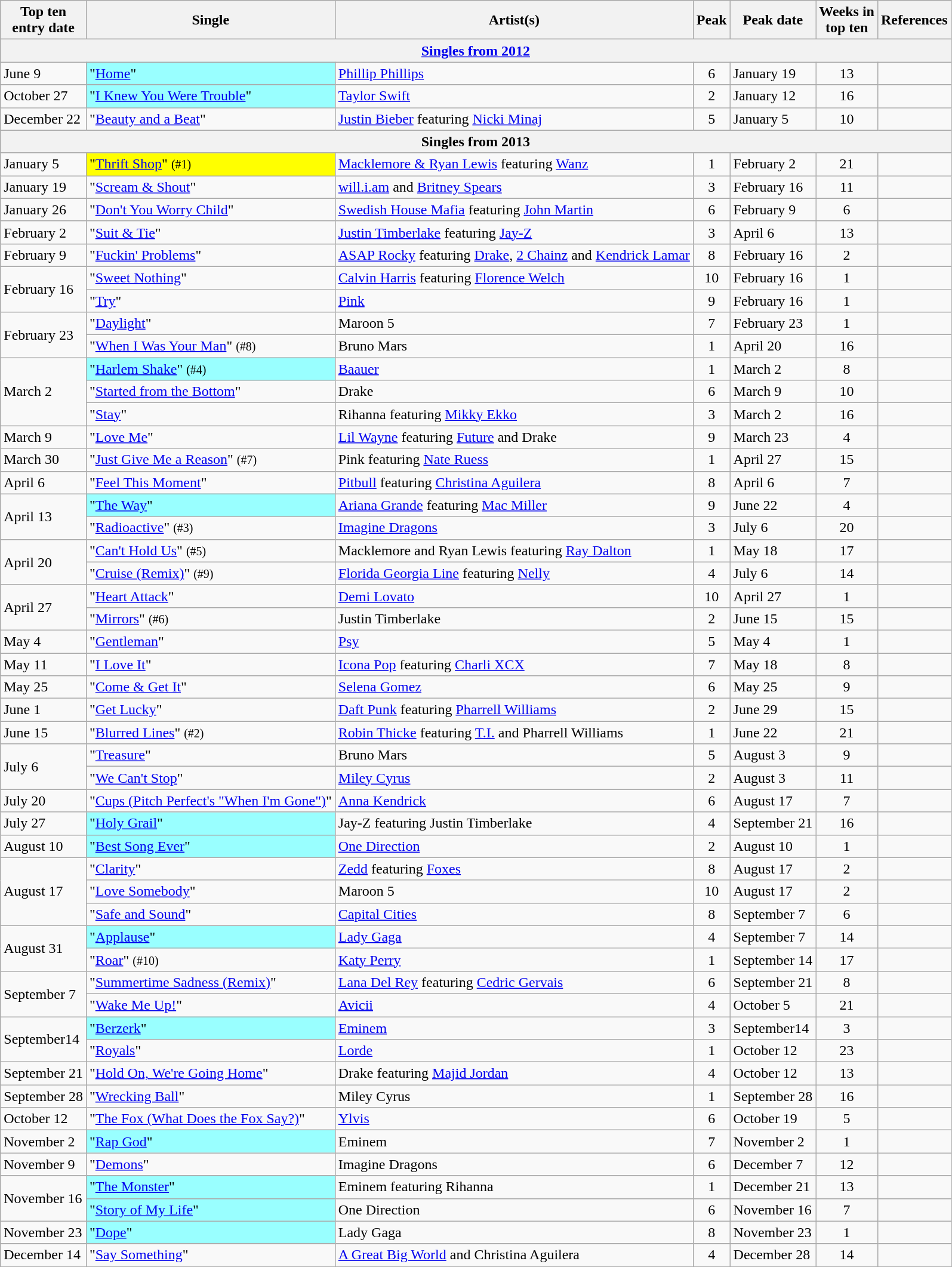<table class="wikitable sortable">
<tr>
<th>Top ten<br>entry date</th>
<th>Single</th>
<th>Artist(s)</th>
<th data-sort-type="number">Peak</th>
<th>Peak date</th>
<th data-sort-type="number">Weeks in<br>top ten</th>
<th>References</th>
</tr>
<tr>
<th colspan=7><a href='#'>Singles from 2012</a></th>
</tr>
<tr>
<td>June 9</td>
<td bgcolor = #99FFFF>"<a href='#'>Home</a>" </td>
<td><a href='#'>Phillip Phillips</a></td>
<td align=center>6</td>
<td>January 19</td>
<td align=center>13</td>
<td align=center></td>
</tr>
<tr>
<td>October 27</td>
<td bgcolor = #99FFFF>"<a href='#'>I Knew You Were Trouble</a>" </td>
<td><a href='#'>Taylor Swift</a></td>
<td align=center>2</td>
<td>January 12</td>
<td align=center>16</td>
<td align=center></td>
</tr>
<tr>
<td>December 22</td>
<td>"<a href='#'>Beauty and a Beat</a>"</td>
<td><a href='#'>Justin Bieber</a> featuring <a href='#'>Nicki Minaj</a></td>
<td align=center>5</td>
<td>January 5</td>
<td align=center>10</td>
<td align=center></td>
</tr>
<tr>
<th colspan=7>Singles from 2013</th>
</tr>
<tr>
<td>January 5</td>
<td style= "background:#FFFF00">"<a href='#'>Thrift Shop</a>"  <small>(#1)</small></td>
<td><a href='#'>Macklemore & Ryan Lewis</a> featuring <a href='#'>Wanz</a></td>
<td align=center>1</td>
<td>February 2</td>
<td align=center>21</td>
<td align=center></td>
</tr>
<tr>
<td>January 19</td>
<td>"<a href='#'>Scream & Shout</a>"</td>
<td><a href='#'>will.i.am</a> and <a href='#'>Britney Spears</a></td>
<td align=center>3</td>
<td>February 16</td>
<td align=center>11</td>
<td align=center></td>
</tr>
<tr>
<td>January 26</td>
<td>"<a href='#'>Don't You Worry Child</a>"</td>
<td><a href='#'>Swedish House Mafia</a> featuring <a href='#'>John Martin</a></td>
<td align=center>6</td>
<td>February 9</td>
<td align=center>6</td>
<td align=center></td>
</tr>
<tr>
<td>February 2</td>
<td>"<a href='#'>Suit & Tie</a>"</td>
<td><a href='#'>Justin Timberlake</a> featuring <a href='#'>Jay-Z</a></td>
<td align=center>3</td>
<td>April 6</td>
<td align=center>13</td>
<td align=center></td>
</tr>
<tr>
<td>February 9</td>
<td>"<a href='#'>Fuckin' Problems</a>"</td>
<td><a href='#'>ASAP Rocky</a> featuring <a href='#'>Drake</a>, <a href='#'>2 Chainz</a> and <a href='#'>Kendrick Lamar</a></td>
<td align=center>8</td>
<td>February 16</td>
<td align=center>2</td>
<td align=center></td>
</tr>
<tr>
<td rowspan=2>February 16</td>
<td>"<a href='#'>Sweet Nothing</a>"</td>
<td><a href='#'>Calvin Harris</a> featuring <a href='#'>Florence Welch</a></td>
<td align=center>10</td>
<td>February 16</td>
<td align=center>1</td>
<td align=center></td>
</tr>
<tr>
<td>"<a href='#'>Try</a>"</td>
<td><a href='#'>Pink</a></td>
<td align=center>9</td>
<td>February 16</td>
<td align=center>1</td>
<td align=center></td>
</tr>
<tr>
<td rowspan=2>February 23</td>
<td>"<a href='#'>Daylight</a>"</td>
<td>Maroon 5</td>
<td align=center>7</td>
<td>February 23</td>
<td align=center>1</td>
<td align=center></td>
</tr>
<tr>
<td>"<a href='#'>When I Was Your Man</a>" <small>(#8)</small></td>
<td>Bruno Mars</td>
<td align=center>1</td>
<td>April 20</td>
<td align=center>16</td>
<td align=center></td>
</tr>
<tr>
<td rowspan=3>March 2</td>
<td bgcolor = #99FFFF>"<a href='#'>Harlem Shake</a>" <small>(#4)</small> </td>
<td><a href='#'>Baauer</a></td>
<td align=center>1</td>
<td>March 2</td>
<td align=center>8</td>
<td align=center></td>
</tr>
<tr>
<td>"<a href='#'>Started from the Bottom</a>"</td>
<td>Drake</td>
<td align=center>6</td>
<td>March 9</td>
<td align=center>10</td>
<td align=center></td>
</tr>
<tr>
<td>"<a href='#'>Stay</a>"</td>
<td>Rihanna featuring <a href='#'>Mikky Ekko</a></td>
<td align=center>3</td>
<td>March 2</td>
<td align=center>16</td>
<td align=center></td>
</tr>
<tr>
<td>March 9</td>
<td>"<a href='#'>Love Me</a>"</td>
<td><a href='#'>Lil Wayne</a> featuring <a href='#'>Future</a> and Drake</td>
<td align=center>9</td>
<td>March 23</td>
<td align=center>4</td>
<td align=center></td>
</tr>
<tr>
<td rowspan>March 30</td>
<td>"<a href='#'>Just Give Me a Reason</a>" <small>(#7)</small></td>
<td>Pink featuring <a href='#'>Nate Ruess</a></td>
<td align=center>1</td>
<td>April 27</td>
<td align=center>15</td>
<td align=center></td>
</tr>
<tr>
<td rowspan>April 6</td>
<td>"<a href='#'>Feel This Moment</a>"</td>
<td><a href='#'>Pitbull</a> featuring <a href='#'>Christina Aguilera</a></td>
<td align=center>8</td>
<td>April 6</td>
<td align=center>7</td>
<td align=center></td>
</tr>
<tr>
<td rowspan=2>April 13</td>
<td bgcolor = #99FFFF>"<a href='#'>The Way</a>" </td>
<td><a href='#'>Ariana Grande</a> featuring <a href='#'>Mac Miller</a></td>
<td align=center>9</td>
<td>June 22</td>
<td align=center>4</td>
<td align=center></td>
</tr>
<tr>
<td>"<a href='#'>Radioactive</a>" <small>(#3)</small> </td>
<td><a href='#'>Imagine Dragons</a></td>
<td align=center>3</td>
<td>July 6</td>
<td align=center>20</td>
<td align=center></td>
</tr>
<tr>
<td rowspan=2>April 20</td>
<td>"<a href='#'>Can't Hold Us</a>" <small>(#5)</small></td>
<td>Macklemore and Ryan Lewis featuring <a href='#'>Ray Dalton</a></td>
<td align=center>1</td>
<td>May 18</td>
<td align=center>17</td>
<td align=center></td>
</tr>
<tr>
<td>"<a href='#'>Cruise (Remix)</a>" <small>(#9)</small> </td>
<td><a href='#'>Florida Georgia Line</a> featuring <a href='#'>Nelly</a></td>
<td align=center>4</td>
<td>July 6</td>
<td align=center>14</td>
<td align=center></td>
</tr>
<tr>
<td rowspan=2>April 27</td>
<td>"<a href='#'>Heart Attack</a>"</td>
<td><a href='#'>Demi Lovato</a></td>
<td align=center>10</td>
<td>April 27</td>
<td align=center>1</td>
<td align=center></td>
</tr>
<tr>
<td>"<a href='#'>Mirrors</a>" <small>(#6)</small></td>
<td>Justin Timberlake</td>
<td align=center>2</td>
<td>June 15</td>
<td align=center>15</td>
<td align=center></td>
</tr>
<tr>
<td rowspan>May 4</td>
<td>"<a href='#'>Gentleman</a>"</td>
<td><a href='#'>Psy</a></td>
<td align=center>5</td>
<td>May 4</td>
<td align=center>1</td>
<td align=center></td>
</tr>
<tr>
<td rowspan>May 11</td>
<td>"<a href='#'>I Love It</a>"</td>
<td><a href='#'>Icona Pop</a> featuring <a href='#'>Charli XCX</a></td>
<td align=center>7</td>
<td>May 18</td>
<td align=center>8</td>
<td align=center></td>
</tr>
<tr>
<td rowspan>May 25</td>
<td>"<a href='#'>Come & Get It</a>"</td>
<td><a href='#'>Selena Gomez</a></td>
<td align=center>6</td>
<td>May 25</td>
<td align=center>9</td>
<td align=center></td>
</tr>
<tr>
<td rowspan>June 1</td>
<td>"<a href='#'>Get Lucky</a>"</td>
<td><a href='#'>Daft Punk</a> featuring <a href='#'>Pharrell Williams</a></td>
<td align=center>2</td>
<td>June 29</td>
<td align=center>15</td>
<td align=center></td>
</tr>
<tr>
<td rowspan>June 15</td>
<td>"<a href='#'>Blurred Lines</a>" <small>(#2)</small></td>
<td><a href='#'>Robin Thicke</a> featuring <a href='#'>T.I.</a> and Pharrell Williams</td>
<td align=center>1</td>
<td>June 22</td>
<td align=center>21</td>
<td align=center></td>
</tr>
<tr>
<td rowspan=2>July 6</td>
<td>"<a href='#'>Treasure</a>"</td>
<td>Bruno Mars</td>
<td align=center>5</td>
<td>August 3</td>
<td align=center>9</td>
<td align=center></td>
</tr>
<tr>
<td>"<a href='#'>We Can't Stop</a>"</td>
<td><a href='#'>Miley Cyrus</a></td>
<td align=center>2</td>
<td>August 3</td>
<td align=center>11</td>
<td align=center></td>
</tr>
<tr>
<td rowspan>July 20</td>
<td>"<a href='#'>Cups (Pitch Perfect's "When I'm Gone")</a>"</td>
<td><a href='#'>Anna Kendrick</a></td>
<td align=center>6</td>
<td>August 17</td>
<td align=center>7</td>
<td align=center></td>
</tr>
<tr>
<td rowspan>July 27</td>
<td bgcolor = #99FFFF>"<a href='#'>Holy Grail</a>" </td>
<td>Jay-Z featuring Justin Timberlake</td>
<td align=center>4</td>
<td>September 21</td>
<td align=center>16</td>
<td align=center></td>
</tr>
<tr>
<td rowspan>August 10</td>
<td bgcolor = #99FFFF>"<a href='#'>Best Song Ever</a>" </td>
<td><a href='#'>One Direction</a></td>
<td align=center>2</td>
<td>August 10</td>
<td align=center>1</td>
<td align=center></td>
</tr>
<tr>
<td rowspan=3>August 17</td>
<td>"<a href='#'>Clarity</a>"</td>
<td><a href='#'>Zedd</a> featuring <a href='#'>Foxes</a></td>
<td align=center>8</td>
<td>August 17</td>
<td align=center>2</td>
<td align=center></td>
</tr>
<tr>
<td>"<a href='#'>Love Somebody</a>"</td>
<td>Maroon 5</td>
<td align=center>10</td>
<td>August 17</td>
<td align=center>2</td>
<td align=center></td>
</tr>
<tr>
<td>"<a href='#'>Safe and Sound</a>"</td>
<td><a href='#'>Capital Cities</a></td>
<td align=center>8</td>
<td>September 7</td>
<td align=center>6</td>
<td align=center></td>
</tr>
<tr>
<td rowspan=2>August 31</td>
<td bgcolor = #99FFFF>"<a href='#'>Applause</a>" </td>
<td><a href='#'>Lady Gaga</a></td>
<td align=center>4</td>
<td>September 7</td>
<td align=center>14</td>
<td align=center></td>
</tr>
<tr>
<td>"<a href='#'>Roar</a>" <small>(#10)</small></td>
<td><a href='#'>Katy Perry</a></td>
<td align=center>1</td>
<td>September 14</td>
<td align=center>17</td>
<td align=center></td>
</tr>
<tr>
<td rowspan=2>September 7</td>
<td>"<a href='#'>Summertime Sadness (Remix)</a>"</td>
<td><a href='#'>Lana Del Rey</a> featuring <a href='#'>Cedric Gervais</a></td>
<td align=center>6</td>
<td>September 21</td>
<td align=center>8</td>
<td align=center></td>
</tr>
<tr>
<td>"<a href='#'>Wake Me Up!</a>"</td>
<td><a href='#'>Avicii</a></td>
<td align=center>4</td>
<td>October 5</td>
<td align=center>21</td>
<td align=center></td>
</tr>
<tr>
<td rowspan=2>September14</td>
<td bgcolor = #99FFFF>"<a href='#'>Berzerk</a>" </td>
<td><a href='#'>Eminem</a></td>
<td align=center>3</td>
<td>September14</td>
<td align=center>3</td>
<td align=center></td>
</tr>
<tr>
<td>"<a href='#'>Royals</a>"</td>
<td><a href='#'>Lorde</a></td>
<td align=center>1</td>
<td>October 12</td>
<td align=center>23</td>
<td align=center></td>
</tr>
<tr>
<td rowspan>September 21</td>
<td>"<a href='#'>Hold On, We're Going Home</a>"</td>
<td>Drake featuring <a href='#'>Majid Jordan</a></td>
<td align=center>4</td>
<td>October 12</td>
<td align="center">13</td>
<td align=center></td>
</tr>
<tr>
<td rowspan>September 28</td>
<td>"<a href='#'>Wrecking Ball</a>"</td>
<td>Miley Cyrus</td>
<td align=center>1</td>
<td>September 28</td>
<td align=center>16</td>
<td align=center></td>
</tr>
<tr>
<td rowspan>October 12</td>
<td>"<a href='#'>The Fox (What Does the Fox Say?)</a>"</td>
<td><a href='#'>Ylvis</a></td>
<td align=center>6</td>
<td>October 19</td>
<td align=center>5</td>
<td align=center></td>
</tr>
<tr>
<td rowspan>November 2</td>
<td bgcolor = #99FFFF>"<a href='#'>Rap God</a>" </td>
<td>Eminem</td>
<td align=center>7</td>
<td>November 2</td>
<td align=center>1</td>
<td align=center></td>
</tr>
<tr>
<td>November 9</td>
<td>"<a href='#'>Demons</a>"</td>
<td>Imagine Dragons</td>
<td align=center>6</td>
<td>December 7</td>
<td align="center">12</td>
<td align=center></td>
</tr>
<tr>
<td rowspan=2>November 16</td>
<td bgcolor = #99FFFF>"<a href='#'>The Monster</a>" </td>
<td>Eminem featuring Rihanna</td>
<td align="center">1</td>
<td>December 21</td>
<td align="center">13</td>
<td align=center></td>
</tr>
<tr>
<td bgcolor = #99FFFF>"<a href='#'>Story of My Life</a>" </td>
<td>One Direction</td>
<td align=center>6</td>
<td>November 16</td>
<td align="center">7</td>
<td align=center></td>
</tr>
<tr>
<td>November 23</td>
<td bgcolor = #99FFFF>"<a href='#'>Dope</a>" </td>
<td>Lady Gaga</td>
<td align=center>8</td>
<td>November 23</td>
<td align=center>1</td>
<td align=center></td>
</tr>
<tr>
<td>December 14</td>
<td>"<a href='#'>Say Something</a>"</td>
<td><a href='#'>A Great Big World</a> and Christina Aguilera</td>
<td align="center">4</td>
<td>December 28</td>
<td align="center">14</td>
<td align=center></td>
</tr>
<tr>
</tr>
</table>
